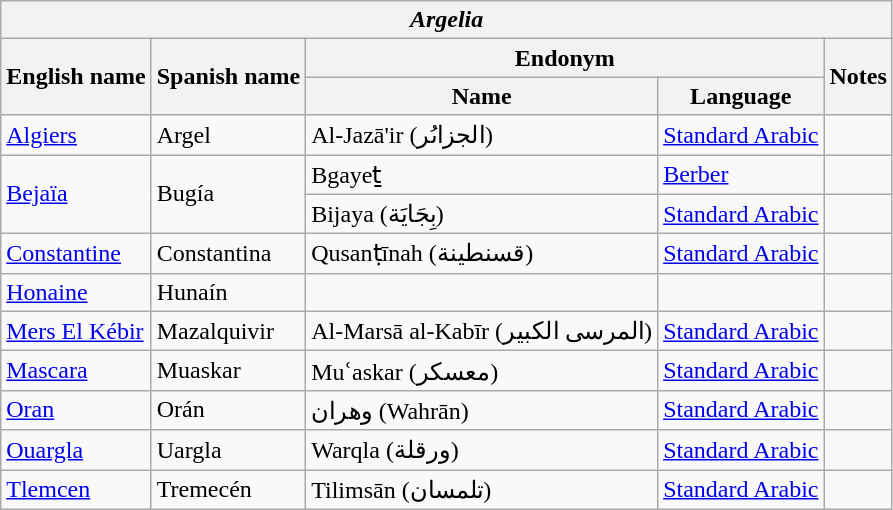<table class="wikitable sortable">
<tr>
<th colspan="5"> <em>Argelia</em></th>
</tr>
<tr>
<th rowspan="2">English name</th>
<th rowspan="2">Spanish name</th>
<th colspan="2">Endonym</th>
<th rowspan="2">Notes</th>
</tr>
<tr>
<th>Name</th>
<th>Language</th>
</tr>
<tr>
<td><a href='#'>Algiers</a></td>
<td>Argel</td>
<td>Al-Jazā'ir (الجزاٮُر)</td>
<td><a href='#'>Standard Arabic</a></td>
<td></td>
</tr>
<tr>
<td rowspan="2"><a href='#'>Bejaïa</a></td>
<td rowspan="2">Bugía</td>
<td>Bgayeṯ</td>
<td><a href='#'>Berber</a></td>
<td></td>
</tr>
<tr>
<td>Bijaya (بِجَايَة)</td>
<td><a href='#'>Standard Arabic</a></td>
<td></td>
</tr>
<tr>
<td><a href='#'>Constantine</a></td>
<td>Constantina</td>
<td>Qusanṭīnah (قسنطينة)</td>
<td><a href='#'>Standard Arabic</a></td>
<td></td>
</tr>
<tr>
<td><a href='#'>Honaine</a></td>
<td>Hunaín</td>
<td></td>
<td></td>
<td></td>
</tr>
<tr>
<td><a href='#'>Mers El Kébir</a></td>
<td>Mazalquivir</td>
<td>Al-Marsā al-Kabīr (المرسى الكبير)</td>
<td><a href='#'>Standard Arabic</a></td>
<td></td>
</tr>
<tr>
<td><a href='#'>Mascara</a></td>
<td>Muaskar</td>
<td>Muʿaskar (معسكر)</td>
<td><a href='#'>Standard Arabic</a></td>
<td></td>
</tr>
<tr>
<td><a href='#'>Oran</a></td>
<td>Orán</td>
<td>وهران‎ (Wahrān)</td>
<td><a href='#'>Standard Arabic</a></td>
<td></td>
</tr>
<tr>
<td><a href='#'>Ouargla</a></td>
<td>Uargla</td>
<td>Warqla (ورقلة)</td>
<td><a href='#'>Standard Arabic</a></td>
<td></td>
</tr>
<tr>
<td><a href='#'>Tlemcen</a></td>
<td>Tremecén</td>
<td>Tilimsān (تلمسان)</td>
<td><a href='#'>Standard Arabic</a></td>
<td></td>
</tr>
</table>
